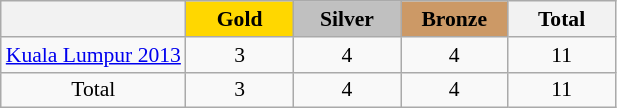<table class="wikitable" style="text-align:center; font-size:90%;">
<tr>
<th></th>
<td style="background:gold; width:4.5em; font-weight:bold;">Gold</td>
<td style="background:silver; width:4.5em; font-weight:bold;">Silver</td>
<td style="background:#cc9966; width:4.5em; font-weight:bold;">Bronze</td>
<th style="width:4.5em; font-weight:bold;">Total</th>
</tr>
<tr>
<td align=left><a href='#'>Kuala Lumpur 2013</a></td>
<td>3</td>
<td>4</td>
<td>4</td>
<td>11</td>
</tr>
<tr>
<td>Total</td>
<td>3</td>
<td>4</td>
<td>4</td>
<td>11</td>
</tr>
</table>
